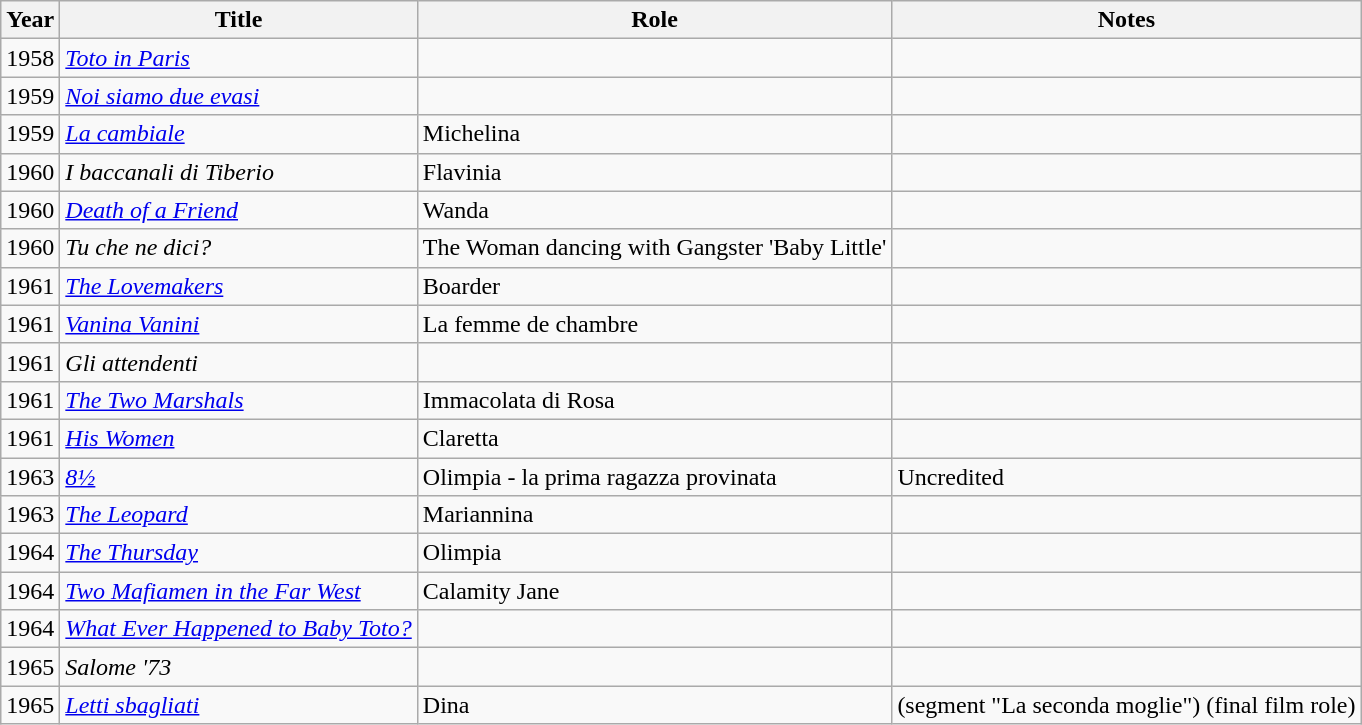<table class="wikitable">
<tr>
<th>Year</th>
<th>Title</th>
<th>Role</th>
<th>Notes</th>
</tr>
<tr>
<td>1958</td>
<td><em><a href='#'>Toto in Paris</a></em></td>
<td></td>
<td></td>
</tr>
<tr>
<td>1959</td>
<td><em><a href='#'>Noi siamo due evasi</a></em></td>
<td></td>
<td></td>
</tr>
<tr>
<td>1959</td>
<td><em><a href='#'>La cambiale</a></em></td>
<td>Michelina</td>
<td></td>
</tr>
<tr>
<td>1960</td>
<td><em>I baccanali di Tiberio</em></td>
<td>Flavinia</td>
<td></td>
</tr>
<tr>
<td>1960</td>
<td><em><a href='#'>Death of a Friend</a></em></td>
<td>Wanda</td>
<td></td>
</tr>
<tr>
<td>1960</td>
<td><em>Tu che ne dici?</em></td>
<td>The Woman dancing with Gangster 'Baby Little'</td>
<td></td>
</tr>
<tr>
<td>1961</td>
<td><em><a href='#'>The Lovemakers</a></em></td>
<td>Boarder</td>
<td></td>
</tr>
<tr>
<td>1961</td>
<td><em><a href='#'>Vanina Vanini</a></em></td>
<td>La femme de chambre</td>
<td></td>
</tr>
<tr>
<td>1961</td>
<td><em>Gli attendenti</em></td>
<td></td>
<td></td>
</tr>
<tr>
<td>1961</td>
<td><em><a href='#'>The Two Marshals</a></em></td>
<td>Immacolata di Rosa</td>
<td></td>
</tr>
<tr>
<td>1961</td>
<td><em><a href='#'>His Women</a></em></td>
<td>Claretta</td>
<td></td>
</tr>
<tr>
<td>1963</td>
<td><em><a href='#'>8½</a></em></td>
<td>Olimpia - la prima ragazza provinata</td>
<td>Uncredited</td>
</tr>
<tr>
<td>1963</td>
<td><em><a href='#'>The Leopard</a></em></td>
<td>Mariannina</td>
<td></td>
</tr>
<tr>
<td>1964</td>
<td><em><a href='#'>The Thursday</a></em></td>
<td>Olimpia</td>
<td></td>
</tr>
<tr>
<td>1964</td>
<td><em><a href='#'>Two Mafiamen in the Far West</a></em></td>
<td>Calamity Jane</td>
<td></td>
</tr>
<tr>
<td>1964</td>
<td><em><a href='#'>What Ever Happened to Baby Toto?</a></em></td>
<td></td>
<td></td>
</tr>
<tr>
<td>1965</td>
<td><em>Salome '73</em></td>
<td></td>
<td></td>
</tr>
<tr>
<td>1965</td>
<td><em><a href='#'>Letti sbagliati</a></em></td>
<td>Dina</td>
<td>(segment "La seconda moglie") (final film role)</td>
</tr>
</table>
